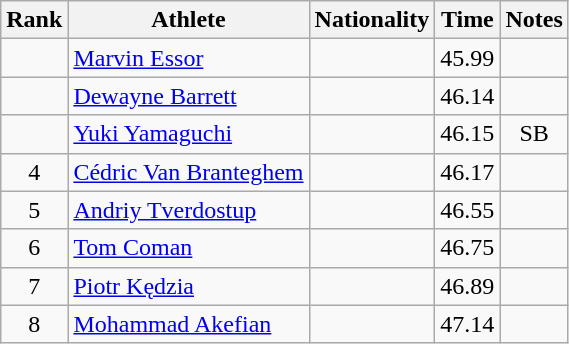<table class="wikitable sortable" style="text-align:center">
<tr>
<th>Rank</th>
<th>Athlete</th>
<th>Nationality</th>
<th>Time</th>
<th>Notes</th>
</tr>
<tr>
<td></td>
<td align="left"><a href='#'>Marvin Essor</a></td>
<td align=left></td>
<td>45.99</td>
<td></td>
</tr>
<tr>
<td></td>
<td align="left"><a href='#'>Dewayne Barrett</a></td>
<td align=left></td>
<td>46.14</td>
<td></td>
</tr>
<tr>
<td></td>
<td align="left"><a href='#'>Yuki Yamaguchi</a></td>
<td align=left></td>
<td>46.15</td>
<td>SB</td>
</tr>
<tr>
<td>4</td>
<td align="left"><a href='#'>Cédric Van Branteghem</a></td>
<td align=left></td>
<td>46.17</td>
<td></td>
</tr>
<tr>
<td>5</td>
<td align="left"><a href='#'>Andriy Tverdostup</a></td>
<td align=left></td>
<td>46.55</td>
<td></td>
</tr>
<tr>
<td>6</td>
<td align="left"><a href='#'>Tom Coman</a></td>
<td align=left></td>
<td>46.75</td>
<td></td>
</tr>
<tr>
<td>7</td>
<td align="left"><a href='#'>Piotr Kędzia</a></td>
<td align=left></td>
<td>46.89</td>
<td></td>
</tr>
<tr>
<td>8</td>
<td align="left"><a href='#'>Mohammad Akefian</a></td>
<td align=left></td>
<td>47.14</td>
<td></td>
</tr>
</table>
